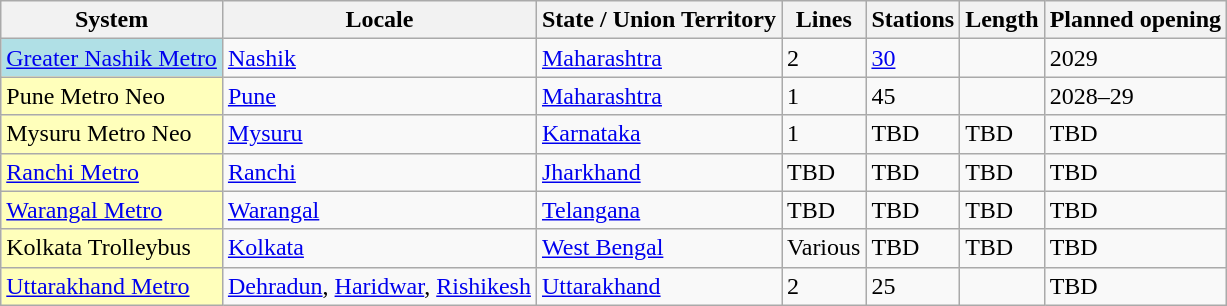<table Class="wikitable sortable">
<tr>
<th>System</th>
<th>Locale</th>
<th>State / Union Territory</th>
<th>Lines</th>
<th>Stations</th>
<th>Length</th>
<th>Planned opening</th>
</tr>
<tr>
<td Style="background:#B0E0E6"><a href='#'>Greater Nashik Metro</a> </td>
<td><a href='#'>Nashik</a></td>
<td><a href='#'>Maharashtra</a></td>
<td>2</td>
<td><a href='#'>30</a></td>
<td></td>
<td>2029</td>
</tr>
<tr>
<td Style="background:#FFFFBB">Pune Metro Neo</td>
<td><a href='#'>Pune</a></td>
<td><a href='#'>Maharashtra</a></td>
<td>1</td>
<td>45</td>
<td></td>
<td>2028–29</td>
</tr>
<tr>
<td style="background:#FFFFBB">Mysuru Metro Neo</td>
<td><a href='#'>Mysuru</a></td>
<td><a href='#'>Karnataka</a></td>
<td>1</td>
<td>TBD</td>
<td>TBD</td>
<td>TBD</td>
</tr>
<tr>
<td style="background:#FFFFBB"><a href='#'>Ranchi Metro</a></td>
<td><a href='#'>Ranchi</a></td>
<td><a href='#'>Jharkhand</a></td>
<td>TBD</td>
<td>TBD</td>
<td>TBD</td>
<td>TBD</td>
</tr>
<tr>
<td style="background:#FFFFBB"><a href='#'>Warangal Metro</a></td>
<td><a href='#'>Warangal</a></td>
<td><a href='#'>Telangana</a></td>
<td>TBD</td>
<td>TBD</td>
<td>TBD</td>
<td>TBD</td>
</tr>
<tr>
<td style="background:#ffb;">Kolkata Trolleybus</td>
<td><a href='#'>Kolkata</a></td>
<td><a href='#'>West Bengal</a></td>
<td>Various</td>
<td>TBD</td>
<td>TBD</td>
<td>TBD</td>
</tr>
<tr>
<td style="background:#ffb;"><a href='#'>Uttarakhand Metro</a></td>
<td><a href='#'>Dehradun</a>, <a href='#'>Haridwar</a>, <a href='#'>Rishikesh</a></td>
<td><a href='#'>Uttarakhand</a></td>
<td>2</td>
<td>25</td>
<td></td>
<td>TBD</td>
</tr>
</table>
